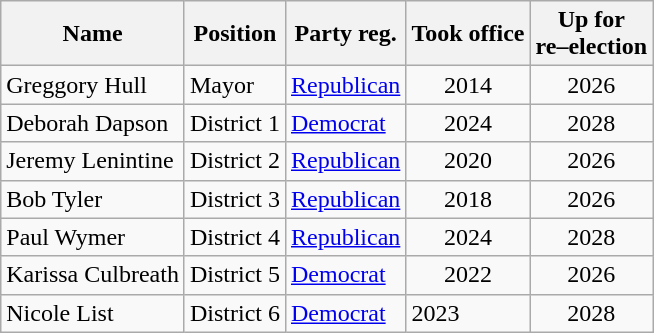<table class="wikitable">
<tr>
<th>Name</th>
<th>Position</th>
<th>Party reg.</th>
<th>Took office</th>
<th>Up for<br>re–election</th>
</tr>
<tr style="vertical-align:bottom;">
<td>Greggory Hull</td>
<td>Mayor</td>
<td><a href='#'>Republican</a></td>
<td style="text-align:center;">2014</td>
<td style="text-align:center;">2026</td>
</tr>
<tr>
<td>Deborah Dapson</td>
<td>District 1</td>
<td><a href='#'>Democrat</a></td>
<td style="text-align:center;">2024</td>
<td style="text-align:center;">2028</td>
</tr>
<tr>
<td>Jeremy Lenintine</td>
<td>District 2</td>
<td><a href='#'>Republican</a></td>
<td style="text-align:center;">2020</td>
<td style="text-align:center;">2026</td>
</tr>
<tr>
<td>Bob Tyler</td>
<td>District 3</td>
<td><a href='#'>Republican</a></td>
<td style="text-align:center;">2018</td>
<td style="text-align:center;">2026</td>
</tr>
<tr>
<td>Paul Wymer</td>
<td>District 4</td>
<td><a href='#'>Republican</a></td>
<td style="text-align:center;">2024</td>
<td style="text-align:center;">2028</td>
</tr>
<tr>
<td>Karissa Culbreath</td>
<td>District 5</td>
<td><a href='#'>Democrat</a></td>
<td style="text-align:center;">2022</td>
<td style="text-align:center;">2026</td>
</tr>
<tr>
<td>Nicole List</td>
<td>District 6</td>
<td><a href='#'>Democrat</a></td>
<td>2023</td>
<td style="text-align:center;">2028</td>
</tr>
</table>
